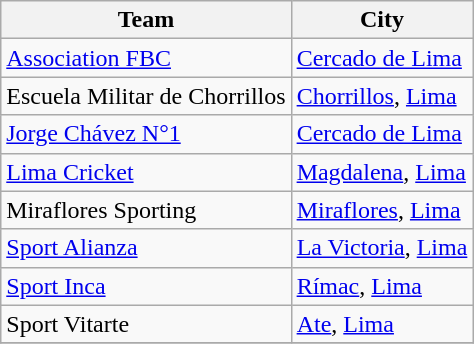<table class="wikitable sortable">
<tr>
<th>Team</th>
<th>City</th>
</tr>
<tr>
<td><a href='#'>Association FBC</a></td>
<td><a href='#'>Cercado de Lima</a></td>
</tr>
<tr>
<td>Escuela Militar de Chorrillos</td>
<td><a href='#'>Chorrillos</a>, <a href='#'>Lima</a></td>
</tr>
<tr>
<td><a href='#'>Jorge Chávez N°1</a></td>
<td><a href='#'>Cercado de Lima</a></td>
</tr>
<tr>
<td><a href='#'>Lima Cricket</a></td>
<td><a href='#'>Magdalena</a>, <a href='#'>Lima</a></td>
</tr>
<tr>
<td>Miraflores Sporting</td>
<td><a href='#'>Miraflores</a>, <a href='#'>Lima</a></td>
</tr>
<tr>
<td><a href='#'>Sport Alianza</a></td>
<td><a href='#'>La Victoria</a>, <a href='#'>Lima</a></td>
</tr>
<tr>
<td><a href='#'>Sport Inca</a></td>
<td><a href='#'>Rímac</a>, <a href='#'>Lima</a></td>
</tr>
<tr>
<td>Sport Vitarte</td>
<td><a href='#'>Ate</a>, <a href='#'>Lima</a></td>
</tr>
<tr>
</tr>
</table>
